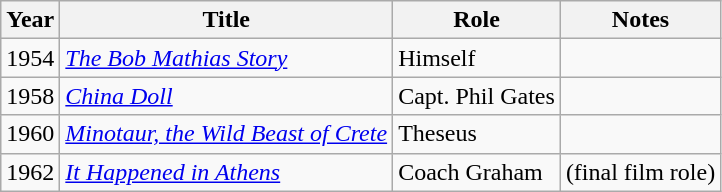<table class="wikitable">
<tr>
<th>Year</th>
<th>Title</th>
<th>Role</th>
<th>Notes</th>
</tr>
<tr>
<td>1954</td>
<td><em><a href='#'>The Bob Mathias Story</a></em></td>
<td>Himself</td>
<td></td>
</tr>
<tr>
<td>1958</td>
<td><em><a href='#'>China Doll</a></em></td>
<td>Capt. Phil Gates</td>
<td></td>
</tr>
<tr>
<td>1960</td>
<td><em><a href='#'>Minotaur, the Wild Beast of Crete</a></em></td>
<td>Theseus</td>
<td></td>
</tr>
<tr>
<td>1962</td>
<td><em><a href='#'>It Happened in Athens</a></em></td>
<td>Coach Graham</td>
<td>(final film role)</td>
</tr>
</table>
